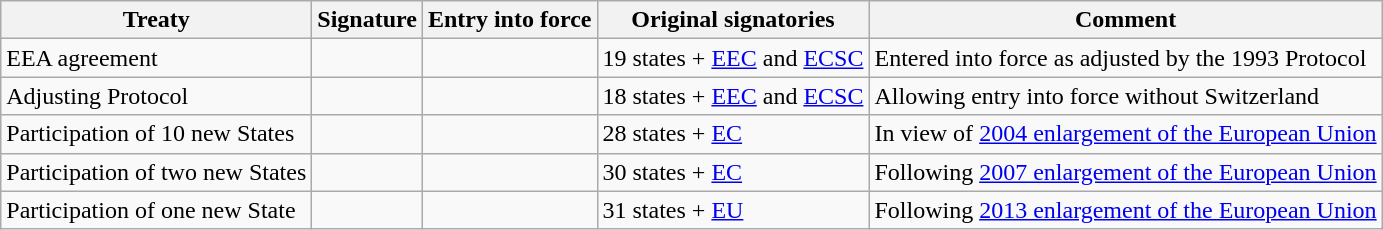<table class="wikitable sortable">
<tr>
<th>Treaty</th>
<th>Signature</th>
<th>Entry into force</th>
<th>Original signatories</th>
<th>Comment</th>
</tr>
<tr>
<td>EEA agreement</td>
<td></td>
<td></td>
<td>19 states + <a href='#'>EEC</a> and <a href='#'>ECSC</a></td>
<td>Entered into force as adjusted by the 1993 Protocol</td>
</tr>
<tr>
<td>Adjusting Protocol</td>
<td></td>
<td></td>
<td>18 states + <a href='#'>EEC</a> and <a href='#'>ECSC</a></td>
<td>Allowing entry into force without Switzerland</td>
</tr>
<tr>
<td>Participation of 10 new States</td>
<td></td>
<td></td>
<td>28 states + <a href='#'>EC</a></td>
<td>In view of <a href='#'>2004 enlargement of the European Union</a></td>
</tr>
<tr>
<td>Participation of two new States</td>
<td></td>
<td></td>
<td>30 states + <a href='#'>EC</a></td>
<td>Following <a href='#'>2007 enlargement of the European Union</a></td>
</tr>
<tr>
<td>Participation of one new State</td>
<td></td>
<td></td>
<td>31 states + <a href='#'>EU</a></td>
<td>Following <a href='#'>2013 enlargement of the European Union</a></td>
</tr>
</table>
